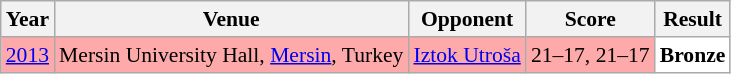<table class="sortable wikitable" style="font-size: 90%;">
<tr>
<th>Year</th>
<th>Venue</th>
<th>Opponent</th>
<th>Score</th>
<th>Result</th>
</tr>
<tr style="background:#FFAAAA">
<td align="center"><a href='#'>2013</a></td>
<td align="left">Mersin University Hall, <a href='#'>Mersin</a>, Turkey</td>
<td align="left"> <a href='#'>Iztok Utroša</a></td>
<td align="left">21–17, 21–17</td>
<td style="text-align:left; background:white"> <strong>Bronze</strong></td>
</tr>
</table>
